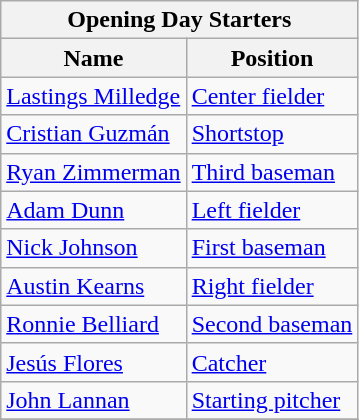<table class="wikitable" style="text-align:left">
<tr>
<th colspan="2">Opening Day Starters</th>
</tr>
<tr>
<th>Name</th>
<th>Position</th>
</tr>
<tr>
<td><a href='#'>Lastings Milledge</a></td>
<td><a href='#'>Center fielder</a></td>
</tr>
<tr>
<td><a href='#'>Cristian Guzmán</a></td>
<td><a href='#'>Shortstop</a></td>
</tr>
<tr>
<td><a href='#'>Ryan Zimmerman</a></td>
<td><a href='#'>Third baseman</a></td>
</tr>
<tr>
<td><a href='#'>Adam Dunn</a></td>
<td><a href='#'>Left fielder</a></td>
</tr>
<tr>
<td><a href='#'>Nick Johnson</a></td>
<td><a href='#'>First baseman</a></td>
</tr>
<tr>
<td><a href='#'>Austin Kearns</a></td>
<td><a href='#'>Right fielder</a></td>
</tr>
<tr>
<td><a href='#'>Ronnie Belliard</a></td>
<td><a href='#'>Second baseman</a></td>
</tr>
<tr>
<td><a href='#'>Jesús Flores</a></td>
<td><a href='#'>Catcher</a></td>
</tr>
<tr>
<td><a href='#'>John Lannan</a></td>
<td><a href='#'>Starting pitcher</a></td>
</tr>
<tr>
</tr>
</table>
